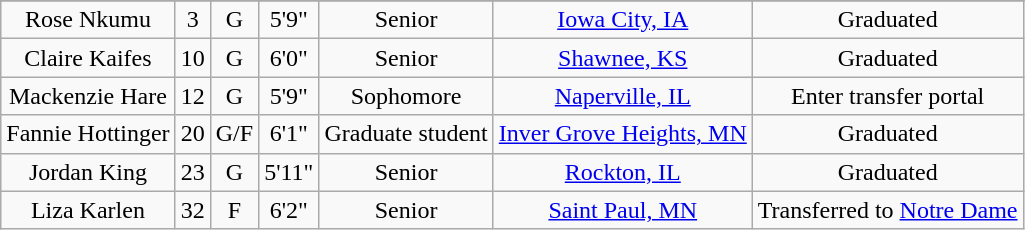<table class="wikitable sortable" style="text-align: center">
<tr align=center>
</tr>
<tr>
<td>Rose Nkumu</td>
<td>3</td>
<td>G</td>
<td>5'9"</td>
<td>Senior</td>
<td><a href='#'>Iowa City, IA</a></td>
<td>Graduated</td>
</tr>
<tr>
<td>Claire Kaifes</td>
<td>10</td>
<td>G</td>
<td>6'0"</td>
<td>Senior</td>
<td><a href='#'>Shawnee, KS</a></td>
<td>Graduated</td>
</tr>
<tr>
<td>Mackenzie Hare</td>
<td>12</td>
<td>G</td>
<td>5'9"</td>
<td>Sophomore</td>
<td><a href='#'>Naperville, IL</a></td>
<td>Enter transfer portal</td>
</tr>
<tr>
<td>Fannie Hottinger</td>
<td>20</td>
<td>G/F</td>
<td>6'1"</td>
<td>Graduate student</td>
<td><a href='#'>Inver Grove Heights, MN</a></td>
<td>Graduated</td>
</tr>
<tr>
<td>Jordan King</td>
<td>23</td>
<td>G</td>
<td>5'11"</td>
<td>Senior</td>
<td><a href='#'>Rockton, IL</a></td>
<td>Graduated</td>
</tr>
<tr>
<td>Liza Karlen</td>
<td>32</td>
<td>F</td>
<td>6'2"</td>
<td>Senior</td>
<td><a href='#'>Saint Paul, MN</a></td>
<td>Transferred to <a href='#'>Notre Dame</a></td>
</tr>
</table>
